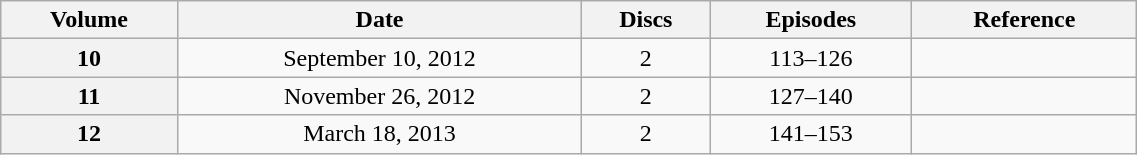<table class="wikitable" style="text-align: center; width: 60%;">
<tr>
<th scope="col" 175px;>Volume</th>
<th scope="col" 125px;>Date</th>
<th scope="col">Discs</th>
<th scope="col">Episodes</th>
<th scope="col">Reference</th>
</tr>
<tr>
<th scope="row">10</th>
<td>September 10, 2012</td>
<td>2</td>
<td>113–126</td>
<td></td>
</tr>
<tr>
<th scope="row">11</th>
<td>November 26, 2012</td>
<td>2</td>
<td>127–140</td>
<td></td>
</tr>
<tr>
<th scope="row">12</th>
<td>March 18, 2013</td>
<td>2</td>
<td>141–153</td>
<td></td>
</tr>
</table>
